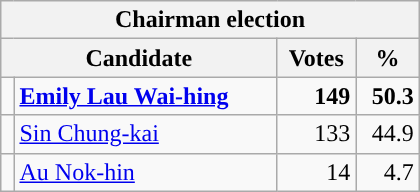<table class="wikitable" style="text-align:right; width:280px">
<tr>
<th colspan=4>Chairman election</th>
</tr>
<tr>
<th colspan=2>Candidate</th>
<th>Votes</th>
<th>%</th>
</tr>
<tr>
<td></td>
<td align=left><strong><a href='#'>Emily Lau Wai-hing</a></strong></td>
<td><strong>149</strong></td>
<td><strong>50.3</strong></td>
</tr>
<tr>
<td></td>
<td align=left><a href='#'>Sin Chung-kai</a></td>
<td>133</td>
<td>44.9</td>
</tr>
<tr>
<td></td>
<td align=left><a href='#'>Au Nok-hin</a></td>
<td>14</td>
<td>4.7</td>
</tr>
</table>
